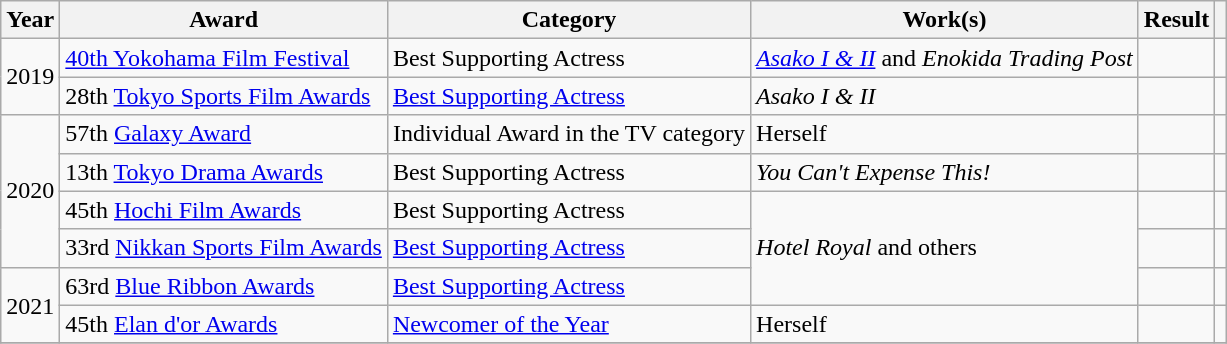<table class="wikitable sortable">
<tr>
<th>Year</th>
<th>Award</th>
<th>Category</th>
<th>Work(s)</th>
<th>Result</th>
<th class="unsortable"></th>
</tr>
<tr>
<td rowspan="2">2019</td>
<td><a href='#'>40th Yokohama Film Festival</a></td>
<td>Best Supporting Actress</td>
<td><em><a href='#'>Asako I & II</a></em> and <em>Enokida Trading Post</em></td>
<td></td>
<td></td>
</tr>
<tr>
<td>28th <a href='#'>Tokyo Sports Film Awards</a></td>
<td><a href='#'>Best Supporting Actress</a></td>
<td><em>Asako I & II</em></td>
<td></td>
<td></td>
</tr>
<tr>
<td rowspan="4">2020</td>
<td>57th <a href='#'>Galaxy Award</a></td>
<td>Individual Award in the TV category</td>
<td>Herself</td>
<td></td>
<td></td>
</tr>
<tr>
<td>13th <a href='#'>Tokyo Drama Awards</a></td>
<td>Best Supporting Actress</td>
<td><em>You Can't Expense This!</em></td>
<td></td>
<td></td>
</tr>
<tr>
<td>45th <a href='#'>Hochi Film Awards</a></td>
<td>Best Supporting Actress</td>
<td rowspan="3"><em>Hotel Royal</em> and others</td>
<td></td>
<td></td>
</tr>
<tr>
<td>33rd <a href='#'>Nikkan Sports Film Awards</a></td>
<td><a href='#'>Best Supporting Actress</a></td>
<td></td>
<td></td>
</tr>
<tr>
<td rowspan="2">2021</td>
<td>63rd <a href='#'>Blue Ribbon Awards</a></td>
<td><a href='#'>Best Supporting Actress</a></td>
<td></td>
<td></td>
</tr>
<tr>
<td>45th <a href='#'>Elan d'or Awards</a></td>
<td><a href='#'>Newcomer of the Year</a></td>
<td>Herself</td>
<td></td>
<td></td>
</tr>
<tr>
</tr>
</table>
